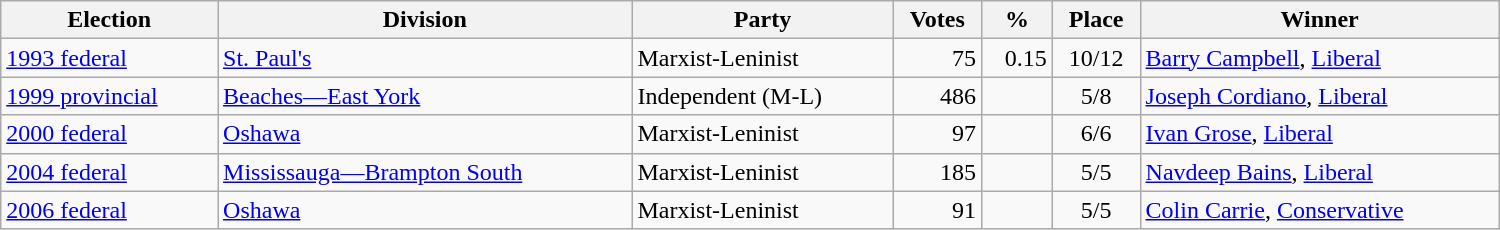<table class="wikitable" width="1000">
<tr>
<th align="left">Election</th>
<th align="left">Division</th>
<th align="left">Party</th>
<th align="right">Votes</th>
<th align="right">%</th>
<th align="center">Place</th>
<th align="center">Winner</th>
</tr>
<tr>
<td align="left"><a href='#'>1993 federal</a></td>
<td align="left"><a href='#'>St. Paul's</a></td>
<td align="left">Marxist-Leninist</td>
<td align="right">75</td>
<td align="right">0.15</td>
<td align="center">10/12</td>
<td align="left"><a href='#'>Barry Campbell</a>, <a href='#'>Liberal</a></td>
</tr>
<tr>
<td align="left"><a href='#'>1999 provincial</a></td>
<td align="left"><a href='#'>Beaches—East York</a></td>
<td align="left">Independent (M-L)</td>
<td align="right">486</td>
<td align="right"></td>
<td align="center">5/8</td>
<td align="left"><a href='#'>Joseph Cordiano</a>, <a href='#'>Liberal</a></td>
</tr>
<tr>
<td align="left"><a href='#'>2000 federal</a></td>
<td align="left"><a href='#'>Oshawa</a></td>
<td align="left">Marxist-Leninist</td>
<td align="right">97</td>
<td align="right"></td>
<td align="center">6/6</td>
<td align="left"><a href='#'>Ivan Grose</a>, <a href='#'>Liberal</a></td>
</tr>
<tr>
<td align="left"><a href='#'>2004 federal</a></td>
<td align="left"><a href='#'>Mississauga—Brampton South</a></td>
<td align="left">Marxist-Leninist</td>
<td align="right">185</td>
<td align="right"></td>
<td align="center">5/5</td>
<td align="left"><a href='#'>Navdeep Bains</a>, <a href='#'>Liberal</a></td>
</tr>
<tr>
<td align="left"><a href='#'>2006 federal</a></td>
<td align="left"><a href='#'>Oshawa</a></td>
<td align="left">Marxist-Leninist</td>
<td align="right">91</td>
<td align="right"></td>
<td align="center">5/5</td>
<td align="left"><a href='#'>Colin Carrie</a>, <a href='#'>Conservative</a></td>
</tr>
</table>
